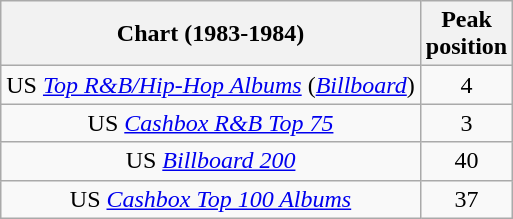<table class="wikitable sortable plainrowheaders" style="text-align:center">
<tr>
<th colspan="10">Chart (1983-1984)</th>
<th colspan="3">Peak<br>position</th>
</tr>
<tr>
<td colspan="10">US <em><a href='#'>Top R&B/Hip-Hop Albums</a></em> (<a href='#'><em>Billboard</em></a>)</td>
<td colspan="3">4</td>
</tr>
<tr>
<td colspan="10">US <a href='#'><em>Cashbox R&B Top 75</em></a></td>
<td colspan="3">3</td>
</tr>
<tr>
<td colspan="10">US <em><a href='#'>Billboard 200</a></em></td>
<td colspan="3">40</td>
</tr>
<tr>
<td colspan="10">US <a href='#'><em>Cashbox Top 100 Albums</em></a></td>
<td colspan="3">37</td>
</tr>
</table>
